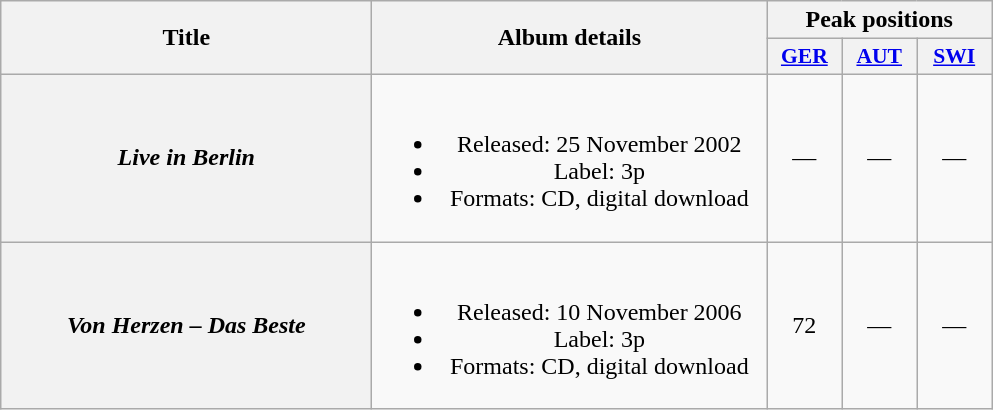<table class="wikitable plainrowheaders" style="text-align:center;" border="1">
<tr>
<th scope="col" rowspan="2" style="width:15em;">Title</th>
<th scope="col" rowspan="2" style="width:16em;">Album details</th>
<th scope="col" colspan="3">Peak positions</th>
</tr>
<tr>
<th scope="col" style="width:3em;font-size:90%;"><a href='#'>GER</a><br></th>
<th scope="col" style="width:3em;font-size:90%;"><a href='#'>AUT</a><br></th>
<th scope="col" style="width:3em;font-size:90%;"><a href='#'>SWI</a><br></th>
</tr>
<tr>
<th scope="row"><em>Live in Berlin</em></th>
<td><br><ul><li>Released: 25 November 2002</li><li>Label: 3p</li><li>Formats: CD, digital download</li></ul></td>
<td>—</td>
<td>—</td>
<td>—</td>
</tr>
<tr>
<th scope="row"><em>Von Herzen – Das Beste</em></th>
<td><br><ul><li>Released: 10 November 2006</li><li>Label: 3p</li><li>Formats: CD, digital download</li></ul></td>
<td>72</td>
<td>—</td>
<td>—</td>
</tr>
</table>
